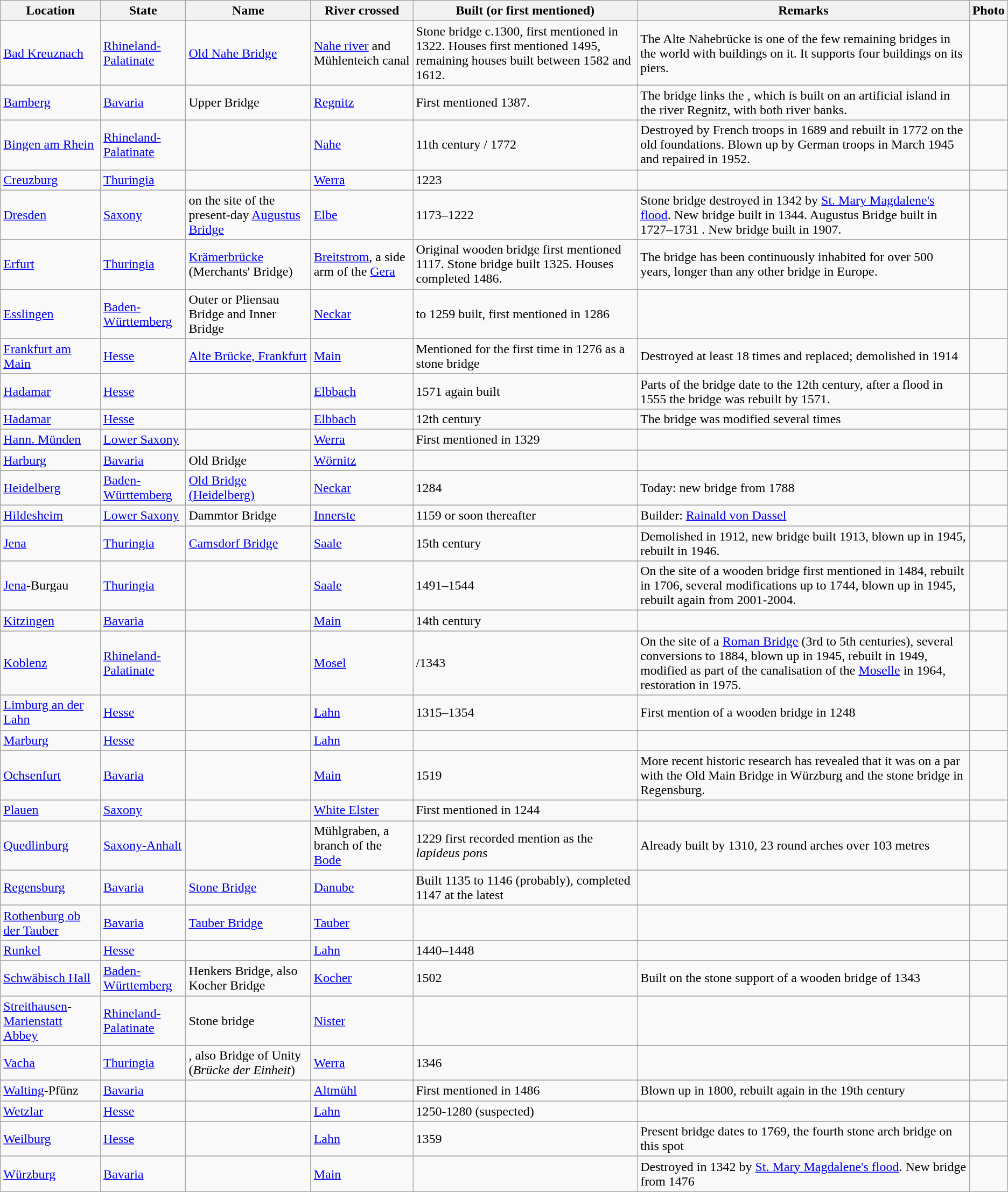<table class="wikitable sortable">
<tr class="hintergrundfarbe6">
<th>Location</th>
<th>State</th>
<th>Name</th>
<th>River crossed</th>
<th>Built (or first mentioned)</th>
<th class="unsortable">Remarks</th>
<th class="unsortable">Photo</th>
</tr>
<tr>
<td><a href='#'>Bad Kreuznach</a></td>
<td><a href='#'>Rhineland-Palatinate</a></td>
<td><a href='#'>Old Nahe Bridge</a></td>
<td><a href='#'>Nahe river</a> and Mühlenteich canal</td>
<td>Stone bridge c.1300, first mentioned in 1322. Houses first mentioned 1495, remaining houses built between 1582 and 1612.</td>
<td>The Alte Nahebrücke is one of the few remaining bridges in the world with buildings on it. It supports four buildings on its piers.</td>
<td></td>
</tr>
<tr>
</tr>
<tr>
<td><a href='#'>Bamberg</a></td>
<td><a href='#'>Bavaria</a></td>
<td>Upper Bridge</td>
<td><a href='#'>Regnitz</a></td>
<td>First mentioned 1387.</td>
<td>The bridge links the , which is built on an artificial island in the river Regnitz, with both river banks.</td>
<td></td>
</tr>
<tr>
</tr>
<tr>
<td><a href='#'>Bingen am Rhein</a></td>
<td><a href='#'>Rhineland-Palatinate</a></td>
<td></td>
<td><a href='#'>Nahe</a></td>
<td> 11th century / 1772</td>
<td>Destroyed by French troops in 1689 and rebuilt in 1772 on the old foundations. Blown up by German troops in March 1945 and repaired in 1952.</td>
<td></td>
</tr>
<tr>
</tr>
<tr>
<td><a href='#'>Creuzburg</a></td>
<td><a href='#'>Thuringia</a></td>
<td></td>
<td><a href='#'>Werra</a></td>
<td>1223</td>
<td></td>
<td></td>
</tr>
<tr>
</tr>
<tr>
<td><a href='#'>Dresden</a></td>
<td><a href='#'>Saxony</a></td>
<td>on the site of the present-day <a href='#'>Augustus Bridge</a></td>
<td><a href='#'>Elbe</a></td>
<td>1173–1222</td>
<td>Stone bridge destroyed in 1342 by <a href='#'>St. Mary Magdalene's flood</a>. New bridge built in 1344. Augustus Bridge built in 1727–1731 . New bridge built in 1907.</td>
<td></td>
</tr>
<tr>
</tr>
<tr>
<td><a href='#'>Erfurt</a></td>
<td><a href='#'>Thuringia</a></td>
<td><a href='#'>Krämerbrücke</a> (Merchants' Bridge)</td>
<td><a href='#'>Breitstrom</a>, a side arm of the <a href='#'>Gera</a></td>
<td>Original wooden bridge first mentioned 1117. Stone bridge built 1325. Houses completed 1486.</td>
<td>The bridge has been continuously inhabited for over 500 years, longer than any other bridge in Europe.</td>
<td></td>
</tr>
<tr>
</tr>
<tr>
<td><a href='#'>Esslingen</a></td>
<td><a href='#'>Baden-Württemberg</a></td>
<td>Outer or Pliensau Bridge and Inner Bridge</td>
<td><a href='#'>Neckar</a></td>
<td> to 1259 built, first mentioned in 1286</td>
<td></td>
<td></td>
</tr>
<tr>
</tr>
<tr>
<td><a href='#'>Frankfurt am Main</a></td>
<td><a href='#'>Hesse</a></td>
<td><a href='#'>Alte Brücke, Frankfurt</a></td>
<td><a href='#'>Main</a></td>
<td> Mentioned for the first time in 1276 as a stone bridge</td>
<td>Destroyed at least 18 times and replaced; demolished in 1914</td>
<td></td>
</tr>
<tr>
</tr>
<tr>
<td><a href='#'>Hadamar</a></td>
<td><a href='#'>Hesse</a></td>
<td></td>
<td><a href='#'>Elbbach</a></td>
<td>1571 again built</td>
<td>Parts of the bridge date to the 12th century, after a flood in 1555 the bridge was rebuilt by 1571.</td>
<td></td>
</tr>
<tr>
</tr>
<tr>
<td><a href='#'>Hadamar</a></td>
<td><a href='#'>Hesse</a></td>
<td></td>
<td><a href='#'>Elbbach</a></td>
<td>12th century</td>
<td>The bridge was modified several times</td>
<td></td>
</tr>
<tr>
</tr>
<tr>
<td><a href='#'>Hann. Münden</a></td>
<td><a href='#'>Lower Saxony</a></td>
<td></td>
<td><a href='#'>Werra</a></td>
<td> First mentioned in 1329</td>
<td></td>
<td></td>
</tr>
<tr>
</tr>
<tr>
<td><a href='#'>Harburg</a></td>
<td><a href='#'>Bavaria</a></td>
<td>Old Bridge</td>
<td><a href='#'>Wörnitz</a></td>
<td></td>
<td></td>
<td></td>
</tr>
<tr>
</tr>
<tr>
<td><a href='#'>Heidelberg</a></td>
<td><a href='#'>Baden-Württemberg</a></td>
<td><a href='#'>Old Bridge (Heidelberg)</a></td>
<td><a href='#'>Neckar</a></td>
<td>1284</td>
<td>Today: new bridge from 1788</td>
<td></td>
</tr>
<tr>
</tr>
<tr>
<td><a href='#'>Hildesheim</a></td>
<td><a href='#'>Lower Saxony</a></td>
<td>Dammtor Bridge</td>
<td><a href='#'>Innerste</a></td>
<td>1159 or soon thereafter</td>
<td>Builder: <a href='#'>Rainald von Dassel</a></td>
<td></td>
</tr>
<tr>
</tr>
<tr>
<td><a href='#'>Jena</a></td>
<td><a href='#'>Thuringia</a></td>
<td><a href='#'>Camsdorf Bridge</a></td>
<td><a href='#'>Saale</a></td>
<td>15th century</td>
<td>Demolished in 1912, new bridge built 1913, blown up in 1945, rebuilt in 1946.</td>
<td></td>
</tr>
<tr>
</tr>
<tr>
<td><a href='#'>Jena</a>-Burgau</td>
<td><a href='#'>Thuringia</a></td>
<td></td>
<td><a href='#'>Saale</a></td>
<td>1491–1544</td>
<td>On the site of a wooden bridge first mentioned in 1484, rebuilt in 1706, several modifications up to 1744, blown up in 1945, rebuilt again from 2001-2004.</td>
<td></td>
</tr>
<tr>
</tr>
<tr>
<td><a href='#'>Kitzingen</a></td>
<td><a href='#'>Bavaria</a></td>
<td></td>
<td><a href='#'>Main</a></td>
<td>14th century</td>
<td></td>
<td></td>
</tr>
<tr>
</tr>
<tr>
<td><a href='#'>Koblenz</a></td>
<td><a href='#'>Rhineland-Palatinate</a></td>
<td></td>
<td><a href='#'>Mosel</a></td>
<td>/1343</td>
<td>On the site of a <a href='#'>Roman Bridge</a> (3rd to 5th centuries), several conversions to 1884, blown up in 1945, rebuilt in 1949, modified as part of the canalisation of the <a href='#'>Moselle</a> in 1964, restoration in 1975.</td>
<td></td>
</tr>
<tr>
</tr>
<tr>
<td><a href='#'>Limburg an der Lahn</a></td>
<td><a href='#'>Hesse</a></td>
<td></td>
<td><a href='#'>Lahn</a></td>
<td>1315–1354</td>
<td>First mention of a wooden bridge in 1248</td>
<td></td>
</tr>
<tr>
</tr>
<tr>
<td><a href='#'>Marburg</a></td>
<td><a href='#'>Hesse</a></td>
<td></td>
<td><a href='#'>Lahn</a></td>
<td></td>
<td></td>
<td></td>
</tr>
<tr>
</tr>
<tr>
<td><a href='#'>Ochsenfurt</a></td>
<td><a href='#'>Bavaria</a></td>
<td></td>
<td><a href='#'>Main</a></td>
<td>1519</td>
<td>More recent historic research has revealed that it was on a par with the Old Main Bridge in Würzburg and the stone bridge in Regensburg.</td>
<td></td>
</tr>
<tr>
</tr>
<tr>
<td><a href='#'>Plauen</a></td>
<td><a href='#'>Saxony</a></td>
<td></td>
<td><a href='#'>White Elster</a></td>
<td> First mentioned in 1244</td>
<td></td>
<td></td>
</tr>
<tr>
</tr>
<tr>
<td><a href='#'>Quedlinburg</a></td>
<td><a href='#'>Saxony-Anhalt</a></td>
<td></td>
<td>Mühlgraben, a branch of the <a href='#'>Bode</a></td>
<td>1229 first recorded mention as the <em>lapideus pons</em></td>
<td>Already built by 1310, 23 round arches over 103 metres</td>
<td></td>
</tr>
<tr>
</tr>
<tr>
<td><a href='#'>Regensburg</a></td>
<td><a href='#'>Bavaria</a></td>
<td><a href='#'>Stone Bridge</a></td>
<td><a href='#'>Danube</a></td>
<td> Built 1135 to 1146 (probably), completed 1147 at the latest</td>
<td></td>
<td></td>
</tr>
<tr>
</tr>
<tr>
<td><a href='#'>Rothenburg ob der Tauber</a></td>
<td><a href='#'>Bavaria</a></td>
<td><a href='#'>Tauber Bridge</a></td>
<td><a href='#'>Tauber</a></td>
<td></td>
<td></td>
<td></td>
</tr>
<tr>
</tr>
<tr>
<td><a href='#'>Runkel</a></td>
<td><a href='#'>Hesse</a></td>
<td></td>
<td><a href='#'>Lahn</a></td>
<td>1440–1448</td>
<td></td>
<td></td>
</tr>
<tr>
</tr>
<tr>
<td><a href='#'>Schwäbisch Hall</a></td>
<td><a href='#'>Baden-Württemberg</a></td>
<td>Henkers Bridge, also Kocher Bridge</td>
<td><a href='#'>Kocher</a></td>
<td>1502</td>
<td>Built on the stone support of a wooden bridge of 1343</td>
<td></td>
</tr>
<tr>
</tr>
<tr>
<td><a href='#'>Streithausen</a>-<a href='#'>Marienstatt Abbey</a></td>
<td><a href='#'>Rhineland-Palatinate</a></td>
<td>Stone bridge</td>
<td><a href='#'>Nister</a></td>
<td></td>
<td></td>
<td></td>
</tr>
<tr>
</tr>
<tr>
<td><a href='#'>Vacha</a></td>
<td><a href='#'>Thuringia</a></td>
<td>, also Bridge of Unity (<em>Brücke der Einheit</em>)</td>
<td><a href='#'>Werra</a></td>
<td>1346</td>
<td></td>
<td></td>
</tr>
<tr>
</tr>
<tr>
<td><a href='#'>Walting</a>-Pfünz</td>
<td><a href='#'>Bavaria</a></td>
<td></td>
<td><a href='#'>Altmühl</a></td>
<td> First mentioned in 1486</td>
<td>Blown up in 1800, rebuilt again in the 19th century</td>
<td></td>
</tr>
<tr>
</tr>
<tr>
<td><a href='#'>Wetzlar</a></td>
<td><a href='#'>Hesse</a></td>
<td></td>
<td><a href='#'>Lahn</a></td>
<td>1250-1280 (suspected)</td>
<td></td>
<td></td>
</tr>
<tr>
</tr>
<tr>
<td><a href='#'>Weilburg</a></td>
<td><a href='#'>Hesse</a></td>
<td></td>
<td><a href='#'>Lahn</a></td>
<td>1359</td>
<td>Present bridge dates to 1769, the fourth stone arch bridge on this spot</td>
<td></td>
</tr>
<tr>
</tr>
<tr>
<td><a href='#'>Würzburg</a></td>
<td><a href='#'>Bavaria</a></td>
<td></td>
<td><a href='#'>Main</a></td>
<td></td>
<td>Destroyed in 1342 by <a href='#'>St. Mary Magdalene's flood</a>. New bridge from 1476</td>
<td></td>
</tr>
</table>
